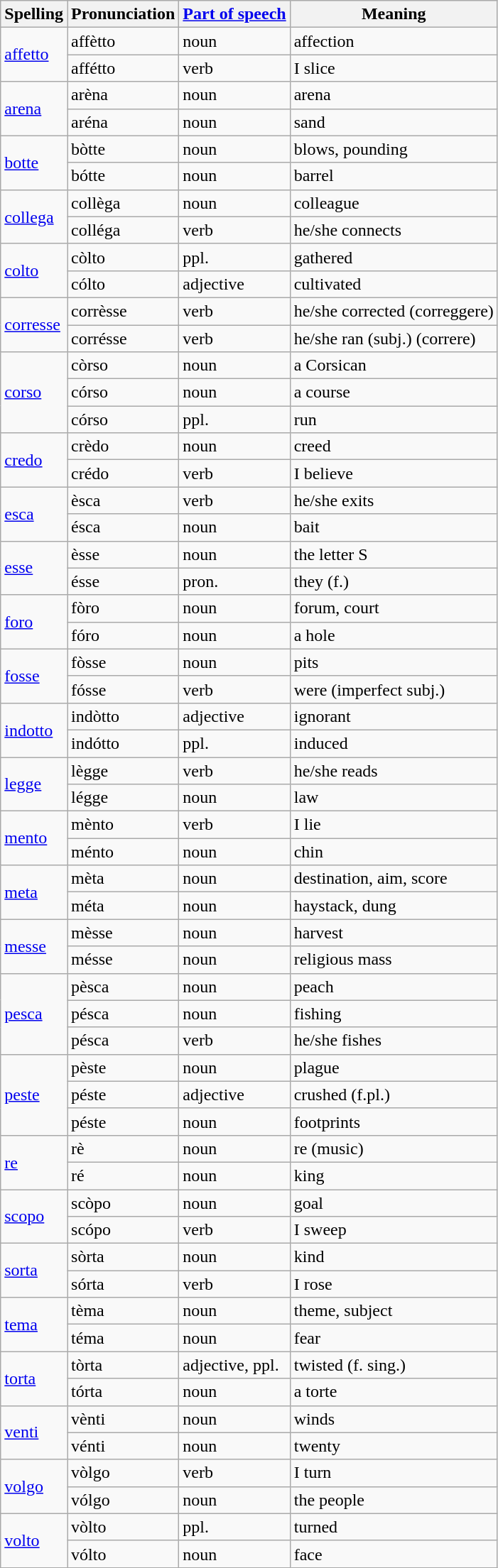<table class="wikitable">
<tr>
<th>Spelling</th>
<th>Pronunciation</th>
<th><a href='#'>Part of speech</a></th>
<th>Meaning</th>
</tr>
<tr>
<td rowspan="2"><a href='#'>affetto</a></td>
<td>affètto</td>
<td>noun</td>
<td>affection</td>
</tr>
<tr>
<td>affétto</td>
<td>verb</td>
<td>I slice</td>
</tr>
<tr>
<td rowspan="2"><a href='#'>arena</a></td>
<td>arèna</td>
<td>noun</td>
<td>arena</td>
</tr>
<tr>
<td>aréna</td>
<td>noun</td>
<td>sand</td>
</tr>
<tr>
<td rowspan="2"><a href='#'>botte</a></td>
<td>bòtte</td>
<td>noun</td>
<td>blows, pounding</td>
</tr>
<tr>
<td>bótte</td>
<td>noun</td>
<td>barrel</td>
</tr>
<tr>
<td rowspan="2"><a href='#'>collega</a></td>
<td>collèga</td>
<td>noun</td>
<td>colleague</td>
</tr>
<tr>
<td>colléga</td>
<td>verb</td>
<td>he/she connects</td>
</tr>
<tr>
<td rowspan="2"><a href='#'>colto</a></td>
<td>còlto</td>
<td>ppl.</td>
<td>gathered</td>
</tr>
<tr>
<td>cólto</td>
<td>adjective</td>
<td>cultivated</td>
</tr>
<tr>
<td rowspan="2"><a href='#'>corresse</a></td>
<td>corrèsse</td>
<td>verb</td>
<td>he/she corrected (correggere)</td>
</tr>
<tr>
<td>corrésse</td>
<td>verb</td>
<td>he/she ran (subj.) (correre)</td>
</tr>
<tr>
<td rowspan="3"><a href='#'>corso</a></td>
<td>còrso</td>
<td>noun</td>
<td>a Corsican</td>
</tr>
<tr>
<td>córso</td>
<td>noun</td>
<td>a course</td>
</tr>
<tr>
<td>córso</td>
<td>ppl.</td>
<td>run</td>
</tr>
<tr>
<td rowspan="2"><a href='#'>credo</a></td>
<td>crèdo</td>
<td>noun</td>
<td>creed</td>
</tr>
<tr>
<td>crédo</td>
<td>verb</td>
<td>I believe</td>
</tr>
<tr>
<td rowspan="2"><a href='#'>esca</a></td>
<td>èsca</td>
<td>verb</td>
<td>he/she exits</td>
</tr>
<tr>
<td>ésca</td>
<td>noun</td>
<td>bait</td>
</tr>
<tr>
<td rowspan="2"><a href='#'>esse</a></td>
<td>èsse</td>
<td>noun</td>
<td>the letter S</td>
</tr>
<tr>
<td>ésse</td>
<td>pron.</td>
<td>they (f.)</td>
</tr>
<tr>
<td rowspan="2"><a href='#'>foro</a></td>
<td>fòro</td>
<td>noun</td>
<td>forum, court</td>
</tr>
<tr>
<td>fóro</td>
<td>noun</td>
<td>a hole</td>
</tr>
<tr>
<td rowspan="2"><a href='#'>fosse</a></td>
<td>fòsse</td>
<td>noun</td>
<td>pits</td>
</tr>
<tr>
<td>fósse</td>
<td>verb</td>
<td>were (imperfect subj.)</td>
</tr>
<tr>
<td rowspan="2"><a href='#'>indotto</a></td>
<td>indòtto</td>
<td>adjective</td>
<td>ignorant</td>
</tr>
<tr>
<td>indótto</td>
<td>ppl.</td>
<td>induced</td>
</tr>
<tr>
<td rowspan="2"><a href='#'>legge</a></td>
<td>lègge</td>
<td>verb</td>
<td>he/she reads</td>
</tr>
<tr>
<td>légge</td>
<td>noun</td>
<td>law</td>
</tr>
<tr>
<td rowspan="2"><a href='#'>mento</a></td>
<td>mènto</td>
<td>verb</td>
<td>I lie</td>
</tr>
<tr>
<td>ménto</td>
<td>noun</td>
<td>chin</td>
</tr>
<tr>
<td rowspan="2"><a href='#'>meta</a></td>
<td>mèta</td>
<td>noun</td>
<td>destination, aim, score</td>
</tr>
<tr>
<td>méta</td>
<td>noun</td>
<td>haystack, dung</td>
</tr>
<tr>
<td rowspan="2"><a href='#'>messe</a></td>
<td>mèsse</td>
<td>noun</td>
<td>harvest</td>
</tr>
<tr>
<td>mésse</td>
<td>noun</td>
<td>religious mass</td>
</tr>
<tr>
<td rowspan="3"><a href='#'>pesca</a></td>
<td>pèsca</td>
<td>noun</td>
<td>peach</td>
</tr>
<tr>
<td>pésca</td>
<td>noun</td>
<td>fishing</td>
</tr>
<tr>
<td>pésca</td>
<td>verb</td>
<td>he/she fishes</td>
</tr>
<tr>
<td rowspan="3"><a href='#'>peste</a></td>
<td>pèste</td>
<td>noun</td>
<td>plague</td>
</tr>
<tr>
<td>péste</td>
<td>adjective</td>
<td>crushed (f.pl.)</td>
</tr>
<tr>
<td>péste</td>
<td>noun</td>
<td>footprints</td>
</tr>
<tr>
<td rowspan="2"><a href='#'>re</a></td>
<td>rè</td>
<td>noun</td>
<td>re (music)</td>
</tr>
<tr>
<td>ré</td>
<td>noun</td>
<td>king</td>
</tr>
<tr>
<td rowspan="2"><a href='#'>scopo</a></td>
<td>scòpo</td>
<td>noun</td>
<td>goal</td>
</tr>
<tr>
<td>scópo</td>
<td>verb</td>
<td>I sweep</td>
</tr>
<tr>
<td rowspan="2"><a href='#'>sorta</a></td>
<td>sòrta</td>
<td>noun</td>
<td>kind</td>
</tr>
<tr>
<td>sórta</td>
<td>verb</td>
<td>I rose</td>
</tr>
<tr>
<td rowspan="2"><a href='#'>tema</a></td>
<td>tèma</td>
<td>noun</td>
<td>theme, subject</td>
</tr>
<tr>
<td>téma</td>
<td>noun</td>
<td>fear</td>
</tr>
<tr>
<td rowspan="2"><a href='#'>torta</a></td>
<td>tòrta</td>
<td>adjective, ppl.</td>
<td>twisted (f. sing.)</td>
</tr>
<tr>
<td>tórta</td>
<td>noun</td>
<td>a torte</td>
</tr>
<tr>
<td rowspan="2"><a href='#'>venti</a></td>
<td>vènti</td>
<td>noun</td>
<td>winds</td>
</tr>
<tr>
<td>vénti</td>
<td>noun</td>
<td>twenty</td>
</tr>
<tr>
<td rowspan="2"><a href='#'>volgo</a></td>
<td>vòlgo</td>
<td>verb</td>
<td>I turn</td>
</tr>
<tr>
<td>vólgo</td>
<td>noun</td>
<td>the people</td>
</tr>
<tr>
<td rowspan="2"><a href='#'>volto</a></td>
<td>vòlto</td>
<td>ppl.</td>
<td>turned</td>
</tr>
<tr>
<td>vólto</td>
<td>noun</td>
<td>face</td>
</tr>
</table>
